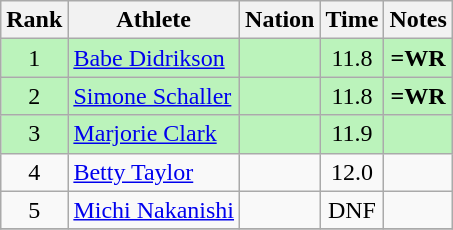<table class="wikitable sortable" style="text-align:center">
<tr>
<th>Rank</th>
<th>Athlete</th>
<th>Nation</th>
<th>Time</th>
<th>Notes</th>
</tr>
<tr bgcolor=bbf3bb>
<td>1</td>
<td align=left><a href='#'>Babe Didrikson</a></td>
<td align=left></td>
<td>11.8</td>
<td><strong>=WR</strong></td>
</tr>
<tr bgcolor=bbf3bb>
<td>2</td>
<td align=left><a href='#'>Simone Schaller</a></td>
<td align=left></td>
<td>11.8</td>
<td><strong>=WR </strong></td>
</tr>
<tr bgcolor=bbf3bb>
<td>3</td>
<td align=left><a href='#'>Marjorie Clark</a></td>
<td align=left></td>
<td>11.9</td>
<td></td>
</tr>
<tr>
<td>4</td>
<td align=left><a href='#'>Betty Taylor</a></td>
<td align=left></td>
<td>12.0</td>
<td></td>
</tr>
<tr>
<td>5</td>
<td align=left><a href='#'>Michi Nakanishi</a></td>
<td align=left></td>
<td>DNF</td>
<td></td>
</tr>
<tr>
</tr>
</table>
